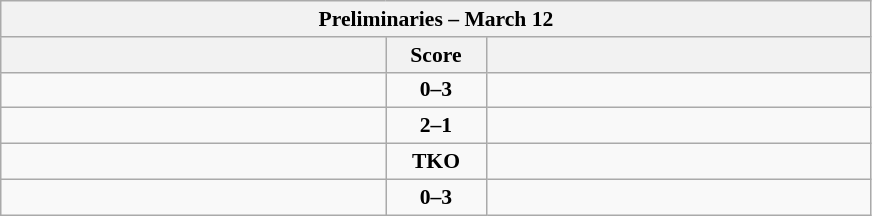<table class="wikitable" style="text-align: center; font-size:90% ">
<tr>
<th colspan=3>Preliminaries – March 12</th>
</tr>
<tr>
<th align="right" width="250"></th>
<th width="60">Score</th>
<th align="left" width="250"></th>
</tr>
<tr>
<td align=left></td>
<td align=center><strong>0–3</strong></td>
<td align=left><strong></strong></td>
</tr>
<tr>
<td align=left><strong></strong></td>
<td align=center><strong>2–1</strong></td>
<td align=left></td>
</tr>
<tr>
<td align=left></td>
<td align=center><strong>TKO</strong></td>
<td align=left><strong></strong></td>
</tr>
<tr>
<td align=left></td>
<td align=center><strong>0–3</strong></td>
<td align=left><strong></strong></td>
</tr>
</table>
